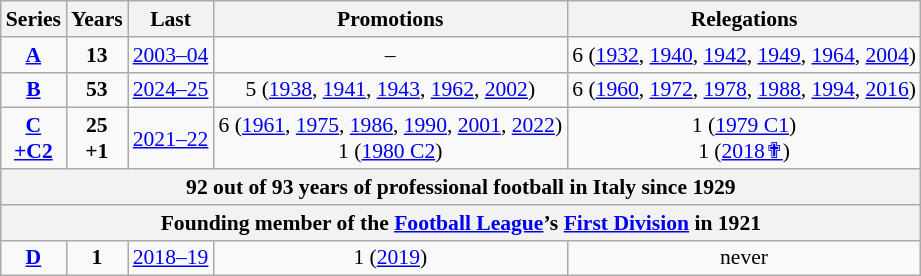<table class="wikitable sortable" style="font-size:90%; text-align: center;">
<tr>
<th>Series</th>
<th>Years</th>
<th>Last</th>
<th>Promotions</th>
<th>Relegations</th>
</tr>
<tr>
<td align=center><strong><a href='#'>A</a></strong></td>
<td><strong>13</strong></td>
<td><a href='#'>2003–04</a></td>
<td>–</td>
<td> 6 (<a href='#'>1932</a>, <a href='#'>1940</a>, <a href='#'>1942</a>, <a href='#'>1949</a>, <a href='#'>1964</a>, <a href='#'>2004</a>)</td>
</tr>
<tr>
<td align=center><strong><a href='#'>B</a></strong></td>
<td><strong>53</strong></td>
<td><a href='#'>2024–25</a></td>
<td> 5 (<a href='#'>1938</a>, <a href='#'>1941</a>, <a href='#'>1943</a>, <a href='#'>1962</a>, <a href='#'>2002</a>)</td>
<td> 6 (<a href='#'>1960</a>, <a href='#'>1972</a>, <a href='#'>1978</a>, <a href='#'>1988</a>, <a href='#'>1994</a>, <a href='#'>2016</a>)</td>
</tr>
<tr>
<td align=center><strong><a href='#'>C</a><br><a href='#'>+C2</a></strong></td>
<td><strong>25<br>+1</strong></td>
<td><a href='#'>2021–22</a></td>
<td> 6 (<a href='#'>1961</a>, <a href='#'>1975</a>, <a href='#'>1986</a>, <a href='#'>1990</a>, <a href='#'>2001</a>, <a href='#'>2022</a>)<br> 1 (<a href='#'>1980 C2</a>)</td>
<td> 1 (<a href='#'>1979 C1</a>)<br> 1 (<a href='#'>2018✟</a>)</td>
</tr>
<tr>
<th colspan=5>92 out of 93 years of professional football in Italy since 1929</th>
</tr>
<tr>
<th colspan=5>Founding member of the <a href='#'>Football League</a>’s <a href='#'>First Division</a> in 1921</th>
</tr>
<tr>
<td align=center><strong><a href='#'>D</a></strong></td>
<td><strong>1</strong></td>
<td><a href='#'>2018–19</a></td>
<td> 1 (<a href='#'>2019</a>)</td>
<td>never</td>
</tr>
</table>
